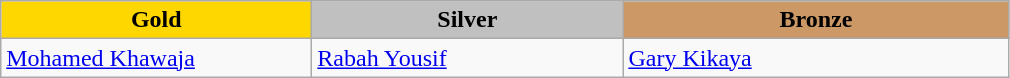<table class="wikitable" style="text-align:left">
<tr align="center">
<td width=200 bgcolor=gold><strong>Gold</strong></td>
<td width=200 bgcolor=silver><strong>Silver</strong></td>
<td width=250 bgcolor=CC9966><strong>Bronze</strong></td>
</tr>
<tr>
<td><a href='#'>Mohamed Khawaja</a><br><em></em></td>
<td><a href='#'>Rabah Yousif</a><br><em></em></td>
<td><a href='#'>Gary Kikaya</a><br><em></em></td>
</tr>
</table>
